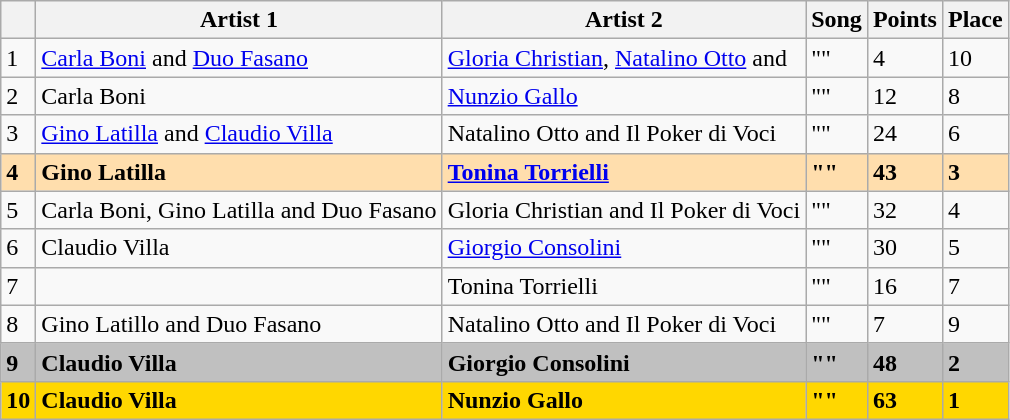<table class="wikitable">
<tr>
<th></th>
<th>Artist 1</th>
<th>Artist 2</th>
<th>Song</th>
<th>Points</th>
<th>Place</th>
</tr>
<tr>
<td>1</td>
<td><a href='#'>Carla Boni</a> and <a href='#'>Duo Fasano</a></td>
<td><a href='#'>Gloria Christian</a>, <a href='#'>Natalino Otto</a> and </td>
<td>""</td>
<td>4</td>
<td>10</td>
</tr>
<tr>
<td>2</td>
<td>Carla Boni</td>
<td><a href='#'>Nunzio Gallo</a></td>
<td>""</td>
<td>12</td>
<td>8</td>
</tr>
<tr>
<td>3</td>
<td><a href='#'>Gino Latilla</a> and <a href='#'>Claudio Villa</a></td>
<td>Natalino Otto and Il Poker di Voci</td>
<td>""</td>
<td>24</td>
<td>6</td>
</tr>
<tr style="font-weight: bold; background: navajowhite;">
<td>4</td>
<td>Gino Latilla</td>
<td><a href='#'>Tonina Torrielli</a></td>
<td>""</td>
<td>43</td>
<td>3</td>
</tr>
<tr>
<td>5</td>
<td>Carla Boni, Gino Latilla and Duo Fasano</td>
<td>Gloria Christian and Il Poker di Voci</td>
<td>""</td>
<td>32</td>
<td>4</td>
</tr>
<tr>
<td>6</td>
<td>Claudio Villa</td>
<td><a href='#'>Giorgio Consolini</a></td>
<td>""</td>
<td>30</td>
<td>5</td>
</tr>
<tr>
<td>7</td>
<td></td>
<td>Tonina Torrielli</td>
<td>""</td>
<td>16</td>
<td>7</td>
</tr>
<tr>
<td>8</td>
<td>Gino Latillo and Duo Fasano</td>
<td>Natalino Otto and Il Poker di Voci</td>
<td>""</td>
<td>7</td>
<td>9</td>
</tr>
<tr style="font-weight: bold; background: silver;">
<td>9</td>
<td>Claudio Villa</td>
<td>Giorgio Consolini</td>
<td>""</td>
<td>48</td>
<td>2</td>
</tr>
<tr style="font-weight: bold; background: gold;">
<td>10</td>
<td>Claudio Villa</td>
<td>Nunzio Gallo</td>
<td>""</td>
<td>63</td>
<td>1</td>
</tr>
</table>
